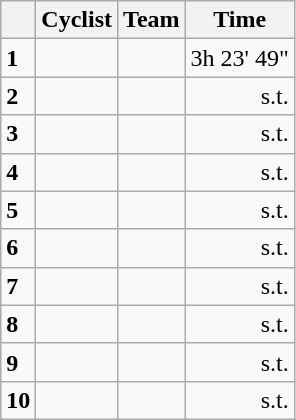<table class="wikitable">
<tr>
<th></th>
<th>Cyclist</th>
<th>Team</th>
<th>Time</th>
</tr>
<tr>
<td><strong>1</strong></td>
<td> </td>
<td></td>
<td align=right>3h 23' 49"</td>
</tr>
<tr>
<td><strong>2</strong></td>
<td></td>
<td></td>
<td align=right>s.t.</td>
</tr>
<tr>
<td><strong>3</strong></td>
<td></td>
<td></td>
<td align=right>s.t.</td>
</tr>
<tr>
<td><strong>4</strong></td>
<td></td>
<td></td>
<td align=right>s.t.</td>
</tr>
<tr>
<td><strong>5</strong></td>
<td></td>
<td></td>
<td align=right>s.t.</td>
</tr>
<tr>
<td><strong>6</strong></td>
<td></td>
<td></td>
<td align=right>s.t.</td>
</tr>
<tr>
<td><strong>7</strong></td>
<td></td>
<td></td>
<td align=right>s.t.</td>
</tr>
<tr>
<td><strong>8</strong></td>
<td></td>
<td></td>
<td align=right>s.t.</td>
</tr>
<tr>
<td><strong>9</strong></td>
<td></td>
<td></td>
<td align=right>s.t.</td>
</tr>
<tr>
<td><strong>10</strong></td>
<td></td>
<td></td>
<td align=right>s.t.</td>
</tr>
</table>
